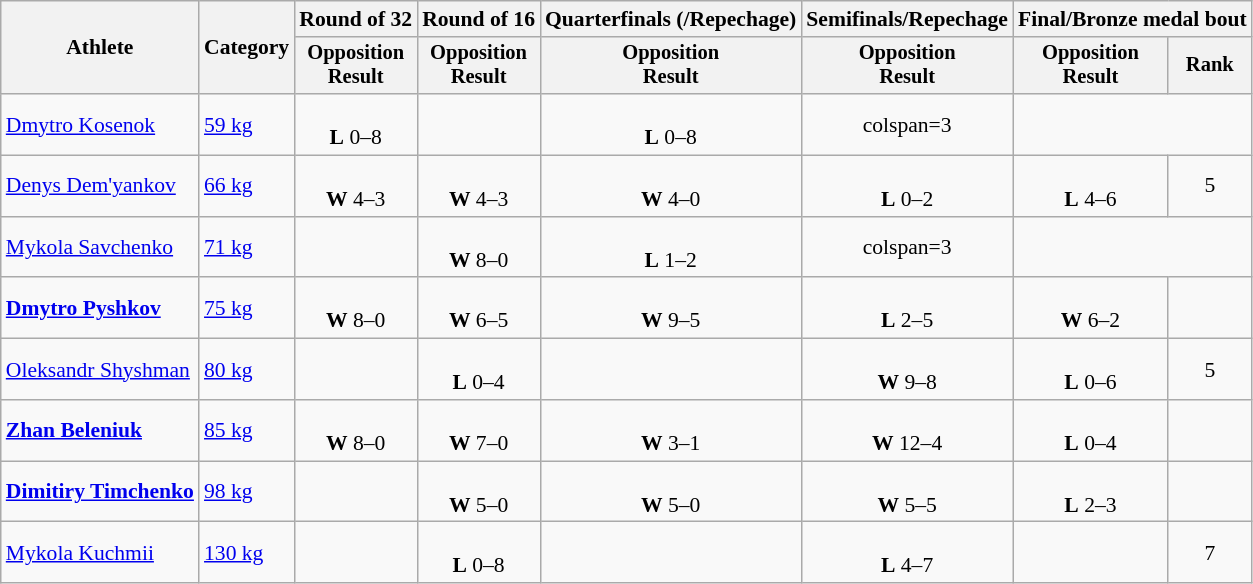<table class="wikitable" style="text-align:center; font-size:90%">
<tr>
<th rowspan=2>Athlete</th>
<th rowspan=2>Category</th>
<th>Round of 32</th>
<th>Round of 16</th>
<th>Quarterfinals (/Repechage)</th>
<th>Semifinals/Repechage</th>
<th colspan=2>Final/Bronze medal bout</th>
</tr>
<tr style="font-size:95%">
<th>Opposition<br>Result</th>
<th>Opposition<br>Result</th>
<th>Opposition<br>Result</th>
<th>Opposition<br>Result</th>
<th>Opposition<br>Result</th>
<th>Rank</th>
</tr>
<tr>
<td align=left><a href='#'>Dmytro Kosenok</a></td>
<td align=left><a href='#'>59 kg</a></td>
<td><br> <strong>L</strong> 0–8</td>
<td></td>
<td><br> <strong>L</strong> 0–8</td>
<td>colspan=3 </td>
</tr>
<tr>
<td align=left><a href='#'>Denys Dem'yankov</a></td>
<td align=left><a href='#'>66 kg</a></td>
<td><br> <strong>W</strong> 4–3</td>
<td><br> <strong>W</strong> 4–3</td>
<td><br> <strong>W</strong> 4–0</td>
<td><br> <strong>L</strong> 0–2</td>
<td><br> <strong>L</strong> 4–6</td>
<td>5</td>
</tr>
<tr>
<td align=left><a href='#'>Mykola Savchenko</a></td>
<td align=left><a href='#'>71 kg</a></td>
<td></td>
<td><br> <strong>W</strong> 8–0</td>
<td><br> <strong>L</strong> 1–2</td>
<td>colspan=3 </td>
</tr>
<tr>
<td align=left><strong><a href='#'>Dmytro Pyshkov</a></strong></td>
<td align=left><a href='#'>75 kg</a></td>
<td><br> <strong>W</strong> 8–0</td>
<td><br> <strong>W</strong> 6–5</td>
<td><br> <strong>W</strong> 9–5</td>
<td><br> <strong>L</strong> 2–5</td>
<td><br> <strong>W</strong> 6–2</td>
<td></td>
</tr>
<tr>
<td align=left><a href='#'>Oleksandr Shyshman</a></td>
<td align=left><a href='#'>80 kg</a></td>
<td></td>
<td><br> <strong>L</strong> 0–4</td>
<td></td>
<td><br> <strong>W</strong> 9–8</td>
<td><br> <strong>L</strong> 0–6</td>
<td>5</td>
</tr>
<tr>
<td align=left><strong><a href='#'>Zhan Beleniuk</a></strong></td>
<td align=left><a href='#'>85 kg</a></td>
<td><br> <strong>W</strong> 8–0</td>
<td><br> <strong>W</strong> 7–0</td>
<td><br> <strong>W</strong> 3–1</td>
<td><br> <strong>W</strong> 12–4</td>
<td><br> <strong>L</strong> 0–4</td>
<td></td>
</tr>
<tr>
<td align=left><strong><a href='#'>Dimitiry Timchenko</a></strong></td>
<td align=left><a href='#'>98 kg</a></td>
<td></td>
<td><br> <strong>W</strong> 5–0</td>
<td><br> <strong>W</strong> 5–0</td>
<td><br> <strong>W</strong> 5–5</td>
<td><br> <strong>L</strong> 2–3</td>
<td></td>
</tr>
<tr>
<td align=left><a href='#'>Mykola Kuchmii</a></td>
<td align=left><a href='#'>130 kg</a></td>
<td></td>
<td><br> <strong>L</strong> 0–8</td>
<td></td>
<td><br> <strong>L</strong> 4–7</td>
<td></td>
<td>7</td>
</tr>
</table>
